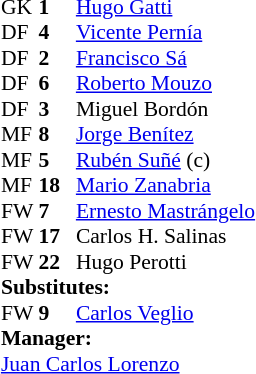<table style="font-size:90%; margin:0.2em auto;" cellspacing="0" cellpadding="0">
<tr>
<th width="25"></th>
<th width="25"></th>
</tr>
<tr>
<td>GK</td>
<td><strong>1</strong></td>
<td> <a href='#'>Hugo Gatti</a></td>
</tr>
<tr>
<td>DF</td>
<td><strong>4</strong></td>
<td> <a href='#'>Vicente Pernía</a></td>
</tr>
<tr>
<td>DF</td>
<td><strong>2</strong></td>
<td> <a href='#'>Francisco Sá</a></td>
</tr>
<tr>
<td>DF</td>
<td><strong>6</strong></td>
<td> <a href='#'>Roberto Mouzo</a></td>
</tr>
<tr>
<td>DF</td>
<td><strong>3</strong></td>
<td> Miguel Bordón</td>
</tr>
<tr>
<td>MF</td>
<td><strong>8</strong></td>
<td> <a href='#'>Jorge Benítez</a></td>
<td></td>
<td></td>
</tr>
<tr>
<td>MF</td>
<td><strong>5</strong></td>
<td> <a href='#'>Rubén Suñé</a> (c)</td>
</tr>
<tr>
<td>MF</td>
<td><strong>18</strong></td>
<td> <a href='#'>Mario Zanabria</a></td>
</tr>
<tr>
<td>FW</td>
<td><strong>7</strong></td>
<td> <a href='#'>Ernesto Mastrángelo</a></td>
</tr>
<tr>
<td>FW</td>
<td><strong>17</strong></td>
<td> Carlos H. Salinas</td>
</tr>
<tr>
<td>FW</td>
<td><strong>22</strong></td>
<td> Hugo Perotti</td>
</tr>
<tr>
</tr>
<tr>
<td colspan=3><strong>Substitutes:</strong></td>
</tr>
<tr>
<td>FW</td>
<td><strong>9</strong></td>
<td> <a href='#'>Carlos Veglio</a></td>
<td></td>
<td></td>
</tr>
<tr>
<td colspan=3><strong>Manager:</strong></td>
</tr>
<tr>
<td colspan=4> <a href='#'>Juan Carlos Lorenzo</a></td>
</tr>
</table>
